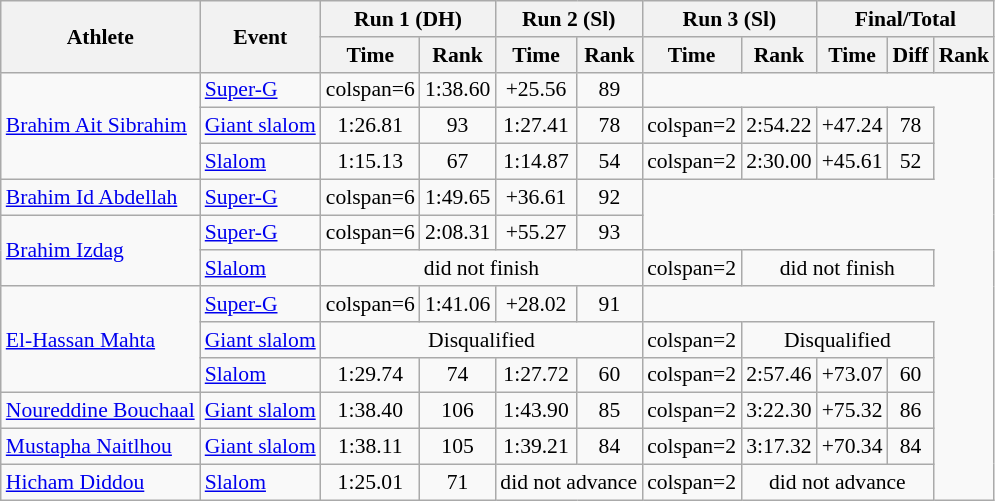<table class="wikitable" style="font-size:90%">
<tr>
<th rowspan="2">Athlete</th>
<th rowspan="2">Event</th>
<th colspan="2">Run 1 (DH)</th>
<th colspan="2">Run 2 (Sl)</th>
<th colspan="2">Run 3 (Sl)</th>
<th colspan="3">Final/Total</th>
</tr>
<tr>
<th>Time</th>
<th>Rank</th>
<th>Time</th>
<th>Rank</th>
<th>Time</th>
<th>Rank</th>
<th>Time</th>
<th>Diff</th>
<th>Rank</th>
</tr>
<tr align="center">
<td align="left" rowspan=3><a href='#'>Brahim Ait Sibrahim</a></td>
<td align="left"><a href='#'>Super-G</a></td>
<td>colspan=6 </td>
<td>1:38.60</td>
<td>+25.56</td>
<td>89</td>
</tr>
<tr align="center">
<td align="left"><a href='#'>Giant slalom</a></td>
<td>1:26.81</td>
<td>93</td>
<td>1:27.41</td>
<td>78</td>
<td>colspan=2 </td>
<td>2:54.22</td>
<td>+47.24</td>
<td>78</td>
</tr>
<tr align="center">
<td align="left"><a href='#'>Slalom</a></td>
<td>1:15.13</td>
<td>67</td>
<td>1:14.87</td>
<td>54</td>
<td>colspan=2 </td>
<td>2:30.00</td>
<td>+45.61</td>
<td>52</td>
</tr>
<tr align="center">
<td align="left"><a href='#'>Brahim Id Abdellah</a></td>
<td align="left"><a href='#'>Super-G</a></td>
<td>colspan=6 </td>
<td>1:49.65</td>
<td>+36.61</td>
<td>92</td>
</tr>
<tr align="center">
<td align="left" rowspan=2><a href='#'>Brahim Izdag</a></td>
<td align="left"><a href='#'>Super-G</a></td>
<td>colspan=6 </td>
<td>2:08.31</td>
<td>+55.27</td>
<td>93</td>
</tr>
<tr align="center">
<td align="left"><a href='#'>Slalom</a></td>
<td colspan=4>did not finish</td>
<td>colspan=2 </td>
<td colspan=3>did not finish</td>
</tr>
<tr align="center">
<td align="left" rowspan=3><a href='#'>El-Hassan Mahta</a></td>
<td align="left"><a href='#'>Super-G</a></td>
<td>colspan=6 </td>
<td>1:41.06</td>
<td>+28.02</td>
<td>91</td>
</tr>
<tr align="center">
<td align="left"><a href='#'>Giant slalom</a></td>
<td colspan=4>Disqualified</td>
<td>colspan=2 </td>
<td colspan=3>Disqualified</td>
</tr>
<tr align="center">
<td align="left"><a href='#'>Slalom</a></td>
<td>1:29.74</td>
<td>74</td>
<td>1:27.72</td>
<td>60</td>
<td>colspan=2 </td>
<td>2:57.46</td>
<td>+73.07</td>
<td>60</td>
</tr>
<tr align="center">
<td align="left"><a href='#'>Noureddine Bouchaal</a></td>
<td align="left"><a href='#'>Giant slalom</a></td>
<td>1:38.40</td>
<td>106</td>
<td>1:43.90</td>
<td>85</td>
<td>colspan=2 </td>
<td>3:22.30</td>
<td>+75.32</td>
<td>86</td>
</tr>
<tr align="center">
<td align="left"><a href='#'>Mustapha Naitlhou</a></td>
<td align="left"><a href='#'>Giant slalom</a></td>
<td>1:38.11</td>
<td>105</td>
<td>1:39.21</td>
<td>84</td>
<td>colspan=2 </td>
<td>3:17.32</td>
<td>+70.34</td>
<td>84</td>
</tr>
<tr align="center">
<td align="left"><a href='#'>Hicham Diddou</a></td>
<td align="left"><a href='#'>Slalom</a></td>
<td>1:25.01</td>
<td>71</td>
<td colspan=2>did not advance</td>
<td>colspan=2 </td>
<td colspan=3>did not advance</td>
</tr>
</table>
